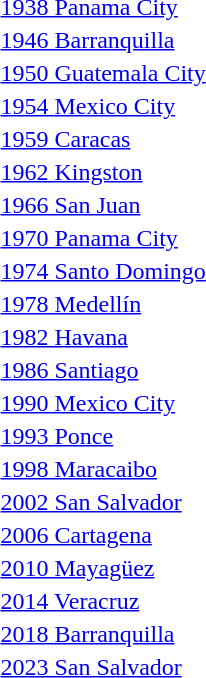<table>
<tr>
<td><a href='#'>1938 Panama City</a><br></td>
<td></td>
<td></td>
<td></td>
</tr>
<tr>
<td><a href='#'>1946 Barranquilla</a><br></td>
<td></td>
<td></td>
<td></td>
</tr>
<tr>
<td><a href='#'>1950 Guatemala City</a><br></td>
<td></td>
<td></td>
<td></td>
</tr>
<tr>
<td><a href='#'>1954 Mexico City</a><br></td>
<td></td>
<td></td>
<td></td>
</tr>
<tr>
<td><a href='#'>1959 Caracas</a><br></td>
<td></td>
<td></td>
<td></td>
</tr>
<tr>
<td><a href='#'>1962 Kingston</a><br></td>
<td></td>
<td></td>
<td></td>
</tr>
<tr>
<td><a href='#'>1966 San Juan</a><br></td>
<td></td>
<td></td>
<td></td>
</tr>
<tr>
<td><a href='#'>1970 Panama City</a><br></td>
<td></td>
<td></td>
<td></td>
</tr>
<tr>
<td><a href='#'>1974 Santo Domingo</a><br></td>
<td></td>
<td></td>
<td></td>
</tr>
<tr>
<td><a href='#'>1978 Medellín</a><br></td>
<td></td>
<td></td>
<td></td>
</tr>
<tr>
<td><a href='#'>1982 Havana</a><br></td>
<td></td>
<td></td>
<td></td>
</tr>
<tr>
<td><a href='#'>1986 Santiago</a><br></td>
<td></td>
<td></td>
<td></td>
</tr>
<tr>
<td><a href='#'>1990 Mexico City</a><br></td>
<td></td>
<td></td>
<td></td>
</tr>
<tr>
<td><a href='#'>1993 Ponce</a><br></td>
<td></td>
<td></td>
<td></td>
</tr>
<tr>
<td><a href='#'>1998 Maracaibo</a><br></td>
<td></td>
<td></td>
<td></td>
</tr>
<tr>
<td><a href='#'>2002 San Salvador</a><br></td>
<td></td>
<td></td>
<td></td>
</tr>
<tr>
<td><a href='#'>2006 Cartagena</a><br></td>
<td></td>
<td></td>
<td></td>
</tr>
<tr>
<td><a href='#'>2010 Mayagüez</a><br></td>
<td></td>
<td></td>
<td></td>
</tr>
<tr>
<td><a href='#'>2014 Veracruz</a><br></td>
<td></td>
<td></td>
<td></td>
</tr>
<tr>
<td><a href='#'>2018 Barranquilla</a><br></td>
<td></td>
<td></td>
<td></td>
</tr>
<tr>
<td><a href='#'>2023 San Salvador</a><br></td>
<td></td>
<td></td>
<td></td>
</tr>
<tr>
</tr>
</table>
